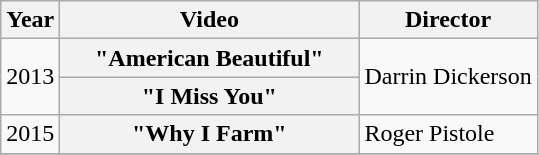<table class="wikitable plainrowheaders">
<tr>
<th>Year</th>
<th style="width:12em;">Video</th>
<th>Director</th>
</tr>
<tr>
<td rowspan="2">2013</td>
<th scope="row">"American Beautiful"</th>
<td rowspan="2">Darrin Dickerson</td>
</tr>
<tr>
<th scope="row">"I Miss You"</th>
</tr>
<tr>
<td>2015</td>
<th scope="row">"Why I Farm"</th>
<td>Roger Pistole</td>
</tr>
<tr>
</tr>
</table>
